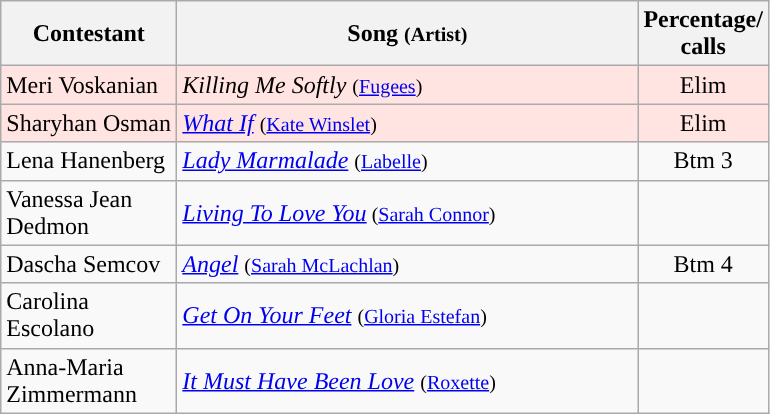<table class="wikitable">
<tr ">
<th style="width:110px;">Contestant</th>
<th style="width:300px;">Song <small>(Artist)</small></th>
<th style="width:28px;">Percentage/<br>calls</th>
</tr>
<tr style="background:#ffe4e1;">
<td align="left">Meri Voskanian</td>
<td align="left"><em>Killing Me Softly</em> <small>(<a href='#'>Fugees</a>)</small></td>
<td style="text-align:center;">Elim</td>
</tr>
<tr style="background:#ffe4e1;">
<td align="left">Sharyhan Osman</td>
<td align="left"><em><a href='#'>What If</a></em> <small>(<a href='#'>Kate Winslet</a>)</small></td>
<td style="text-align:center;">Elim</td>
</tr>
<tr>
<td align="left">Lena Hanenberg</td>
<td align="left"><em><a href='#'>Lady Marmalade</a></em> <small>(<a href='#'>Labelle</a>)</small></td>
<td style="text-align:center;">Btm 3</td>
</tr>
<tr>
<td align="left">Vanessa Jean Dedmon</td>
<td align="left"><em><a href='#'>Living To Love You</a></em><small> (<a href='#'>Sarah Connor</a>)</small></td>
<td style="text-align:center;"></td>
</tr>
<tr>
<td align="left">Dascha Semcov</td>
<td align="left"><em><a href='#'>Angel</a></em> <small>(<a href='#'>Sarah McLachlan</a>)</small></td>
<td style="text-align:center;">Btm 4</td>
</tr>
<tr>
<td align="left">Carolina Escolano</td>
<td align="left"><em><a href='#'>Get On Your Feet</a></em> <small>(<a href='#'>Gloria Estefan</a>)</small></td>
<td style="text-align:center;"></td>
</tr>
<tr>
<td align="left">Anna-Maria Zimmermann</td>
<td align="left"><em><a href='#'>It Must Have Been Love</a></em> <small>(<a href='#'>Roxette</a>)</small></td>
<td style="text-align:center;"></td>
</tr>
</table>
